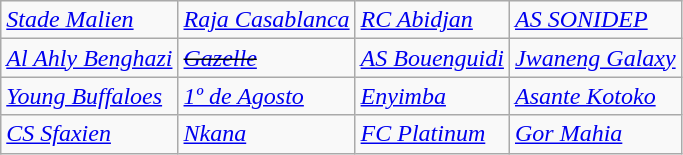<table class="wikitable">
<tr>
<td> <em><a href='#'>Stade Malien</a></em></td>
<td> <em><a href='#'>Raja Casablanca</a></em></td>
<td> <em><a href='#'>RC Abidjan</a></em></td>
<td> <em><a href='#'>AS SONIDEP</a></em></td>
</tr>
<tr>
<td> <em><a href='#'>Al Ahly Benghazi</a></em></td>
<td> <s><em><a href='#'>Gazelle</a></em></s></td>
<td> <em><a href='#'>AS Bouenguidi</a></em></td>
<td> <em><a href='#'>Jwaneng Galaxy</a></em></td>
</tr>
<tr>
<td> <em><a href='#'>Young Buffaloes</a></em></td>
<td> <em><a href='#'>1º de Agosto</a></em></td>
<td> <em><a href='#'>Enyimba</a></em></td>
<td> <em><a href='#'>Asante Kotoko</a></em></td>
</tr>
<tr>
<td> <em><a href='#'>CS Sfaxien</a></em></td>
<td> <em><a href='#'>Nkana</a></em></td>
<td> <em><a href='#'>FC Platinum</a></em></td>
<td> <em><a href='#'>Gor Mahia</a></em></td>
</tr>
</table>
